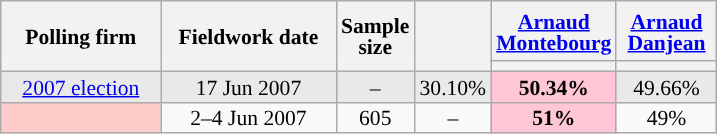<table class="wikitable sortable" style="text-align:center;font-size:90%;line-height:14px;">
<tr style="height:40px;">
<th style="width:100px;" rowspan="2">Polling firm</th>
<th style="width:110px;" rowspan="2">Fieldwork date</th>
<th style="width:35px;" rowspan="2">Sample<br>size</th>
<th style="width:30px;" rowspan="2"></th>
<th class="unsortable" style="width:60px;"><a href='#'>Arnaud Montebourg</a><br></th>
<th class="unsortable" style="width:60px;"><a href='#'>Arnaud Danjean</a><br></th>
</tr>
<tr>
<th style="background:"></th>
<th style="background:"></th>
</tr>
<tr style="background:#E9E9E9;">
<td><a href='#'>2007 election</a></td>
<td data-sort-value="2007-06-17">17 Jun 2007</td>
<td>–</td>
<td>30.10%</td>
<td style="background:#FFC6D5;"><strong>50.34%</strong></td>
<td>49.66%</td>
</tr>
<tr>
<td style="background:#FFCCCC;"></td>
<td data-sort-value="2007-06-04">2–4 Jun 2007</td>
<td>605</td>
<td>–</td>
<td style="background:#FFC6D5;"><strong>51%</strong></td>
<td>49%</td>
</tr>
</table>
